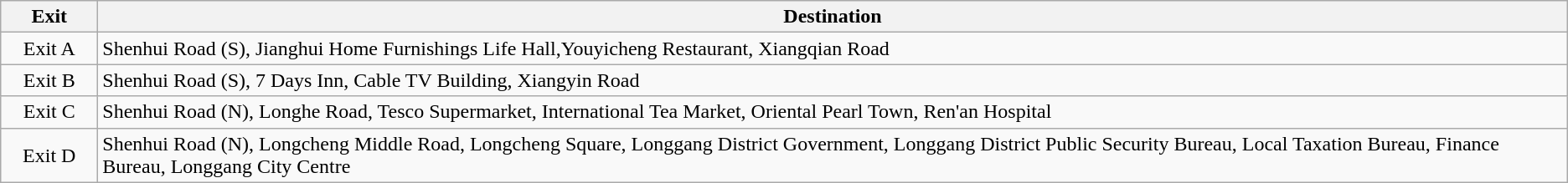<table class="wikitable">
<tr>
<th style="width:70px">Exit</th>
<th>Destination</th>
</tr>
<tr>
<td align="center">Exit A</td>
<td>Shenhui Road (S), Jianghui Home Furnishings Life Hall,Youyicheng Restaurant, Xiangqian Road</td>
</tr>
<tr>
<td align="center">Exit B</td>
<td>Shenhui Road (S),  7 Days Inn, Cable TV Building, Xiangyin Road</td>
</tr>
<tr>
<td align="center">Exit C</td>
<td>Shenhui Road (N), Longhe Road, Tesco Supermarket, International Tea Market, Oriental Pearl Town, Ren'an Hospital</td>
</tr>
<tr>
<td align="center">Exit D</td>
<td>Shenhui Road (N), Longcheng Middle Road, Longcheng Square, Longgang District Government, Longgang District Public Security Bureau, Local Taxation Bureau, Finance Bureau, Longgang City Centre</td>
</tr>
</table>
